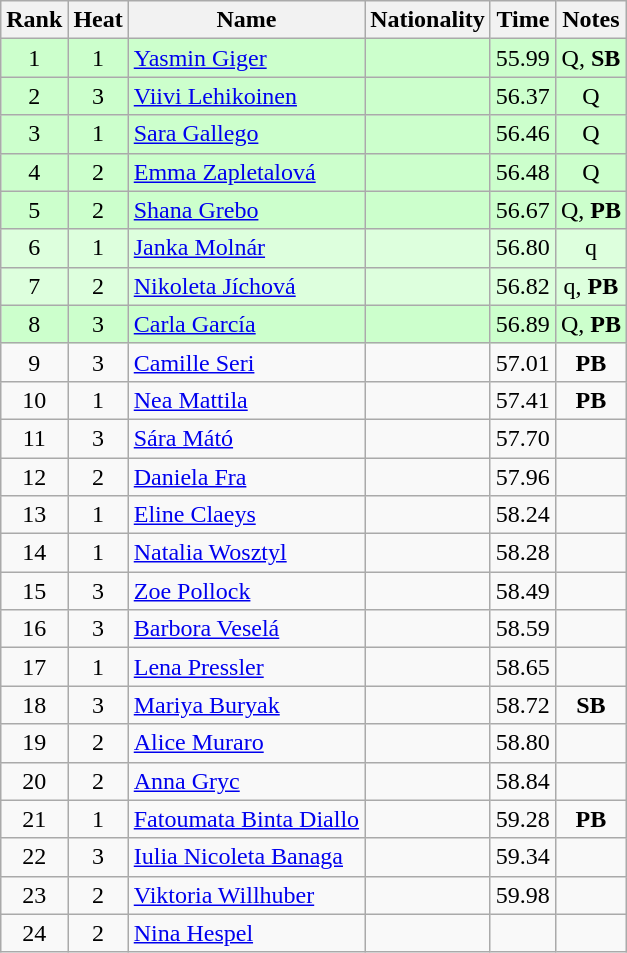<table class="wikitable sortable" style="text-align:center;">
<tr>
<th>Rank</th>
<th>Heat</th>
<th>Name</th>
<th>Nationality</th>
<th>Time</th>
<th>Notes</th>
</tr>
<tr bgcolor=ccffcc>
<td>1</td>
<td>1</td>
<td align=left><a href='#'>Yasmin Giger</a></td>
<td align=left></td>
<td>55.99</td>
<td>Q, <strong>SB</strong></td>
</tr>
<tr bgcolor=ccffcc>
<td>2</td>
<td>3</td>
<td align=left><a href='#'>Viivi Lehikoinen</a></td>
<td align=left></td>
<td>56.37</td>
<td>Q</td>
</tr>
<tr bgcolor=ccffcc>
<td>3</td>
<td>1</td>
<td align=left><a href='#'>Sara Gallego</a></td>
<td align=left></td>
<td>56.46</td>
<td>Q</td>
</tr>
<tr bgcolor=ccffcc>
<td>4</td>
<td>2</td>
<td align=left><a href='#'>Emma Zapletalová</a></td>
<td align=left></td>
<td>56.48</td>
<td>Q</td>
</tr>
<tr bgcolor=ccffcc>
<td>5</td>
<td>2</td>
<td align=left><a href='#'>Shana Grebo</a></td>
<td align=left></td>
<td>56.67</td>
<td>Q, <strong>PB</strong></td>
</tr>
<tr bgcolor=ddffdd>
<td>6</td>
<td>1</td>
<td align=left><a href='#'>Janka Molnár</a></td>
<td align=left></td>
<td>56.80</td>
<td>q</td>
</tr>
<tr bgcolor=ddffdd>
<td>7</td>
<td>2</td>
<td align=left><a href='#'>Nikoleta Jíchová</a></td>
<td align=left></td>
<td>56.82</td>
<td>q, <strong>PB</strong></td>
</tr>
<tr bgcolor=ccffcc>
<td>8</td>
<td>3</td>
<td align=left><a href='#'>Carla García</a></td>
<td align=left></td>
<td>56.89</td>
<td>Q, <strong>PB</strong></td>
</tr>
<tr>
<td>9</td>
<td>3</td>
<td align=left><a href='#'>Camille Seri</a></td>
<td align=left></td>
<td>57.01</td>
<td><strong>PB</strong></td>
</tr>
<tr>
<td>10</td>
<td>1</td>
<td align=left><a href='#'>Nea Mattila</a></td>
<td align=left></td>
<td>57.41</td>
<td><strong>PB</strong></td>
</tr>
<tr>
<td>11</td>
<td>3</td>
<td align=left><a href='#'>Sára Mátó</a></td>
<td align=left></td>
<td>57.70</td>
<td></td>
</tr>
<tr>
<td>12</td>
<td>2</td>
<td align=left><a href='#'>Daniela Fra</a></td>
<td align=left></td>
<td>57.96</td>
<td></td>
</tr>
<tr>
<td>13</td>
<td>1</td>
<td align=left><a href='#'>Eline Claeys</a></td>
<td align=left></td>
<td>58.24</td>
<td></td>
</tr>
<tr>
<td>14</td>
<td>1</td>
<td align=left><a href='#'>Natalia Wosztyl</a></td>
<td align=left></td>
<td>58.28</td>
<td></td>
</tr>
<tr>
<td>15</td>
<td>3</td>
<td align=left><a href='#'>Zoe Pollock</a></td>
<td align=left></td>
<td>58.49</td>
<td></td>
</tr>
<tr>
<td>16</td>
<td>3</td>
<td align=left><a href='#'>Barbora Veselá</a></td>
<td align=left></td>
<td>58.59</td>
<td></td>
</tr>
<tr>
<td>17</td>
<td>1</td>
<td align=left><a href='#'>Lena Pressler</a></td>
<td align=left></td>
<td>58.65</td>
<td></td>
</tr>
<tr>
<td>18</td>
<td>3</td>
<td align=left><a href='#'>Mariya Buryak</a></td>
<td align=left></td>
<td>58.72</td>
<td><strong>SB</strong></td>
</tr>
<tr>
<td>19</td>
<td>2</td>
<td align=left><a href='#'>Alice Muraro</a></td>
<td align=left></td>
<td>58.80</td>
<td></td>
</tr>
<tr>
<td>20</td>
<td>2</td>
<td align=left><a href='#'>Anna Gryc</a></td>
<td align=left></td>
<td>58.84</td>
<td></td>
</tr>
<tr>
<td>21</td>
<td>1</td>
<td align=left><a href='#'>Fatoumata Binta Diallo</a></td>
<td align=left></td>
<td>59.28</td>
<td><strong>PB</strong></td>
</tr>
<tr>
<td>22</td>
<td>3</td>
<td align=left><a href='#'>Iulia Nicoleta Banaga</a></td>
<td align=left></td>
<td>59.34</td>
<td></td>
</tr>
<tr>
<td>23</td>
<td>2</td>
<td align=left><a href='#'>Viktoria Willhuber</a></td>
<td align=left></td>
<td>59.98</td>
<td></td>
</tr>
<tr>
<td>24</td>
<td>2</td>
<td align=left><a href='#'>Nina Hespel</a></td>
<td align=left></td>
<td></td>
<td></td>
</tr>
</table>
